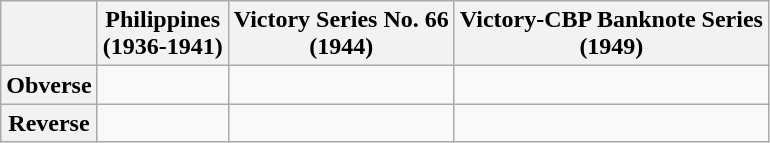<table class="wikitable">
<tr>
<th></th>
<th>Philippines <br>(1936-1941)</th>
<th>Victory Series No. 66 <br>(1944)</th>
<th>Victory-CBP Banknote Series <br>(1949)</th>
</tr>
<tr>
<th>Obverse</th>
<td></td>
<td></td>
<td></td>
</tr>
<tr>
<th>Reverse</th>
<td></td>
<td></td>
<td></td>
</tr>
</table>
